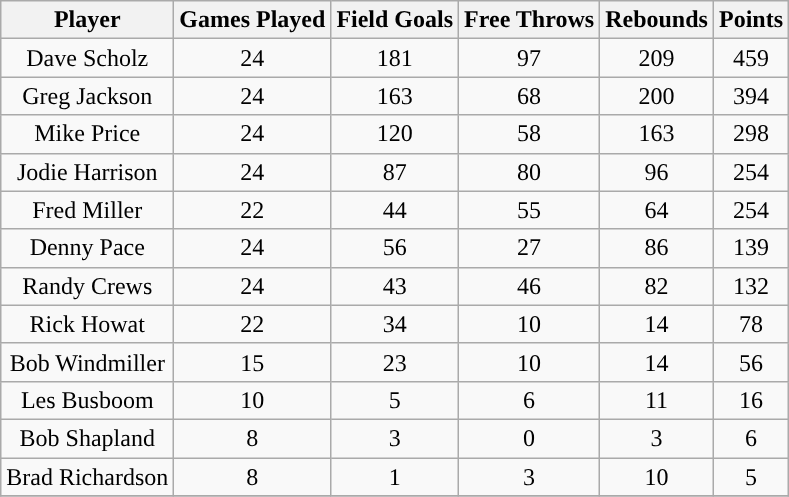<table class="wikitable sortable">
<tr>
<th>Player</th>
<th>Games Played</th>
<th>Field Goals</th>
<th>Free Throws</th>
<th>Rebounds</th>
<th>Points</th>
</tr>
<tr align="center" bgcolor="">
<td>Dave Scholz</td>
<td>24</td>
<td>181</td>
<td>97</td>
<td>209</td>
<td>459</td>
</tr>
<tr align="center" bgcolor="">
<td>Greg Jackson</td>
<td>24</td>
<td>163</td>
<td>68</td>
<td>200</td>
<td>394</td>
</tr>
<tr align="center" bgcolor="">
<td>Mike Price</td>
<td>24</td>
<td>120</td>
<td>58</td>
<td>163</td>
<td>298</td>
</tr>
<tr align="center" bgcolor="">
<td>Jodie Harrison</td>
<td>24</td>
<td>87</td>
<td>80</td>
<td>96</td>
<td>254</td>
</tr>
<tr align="center" bgcolor="">
<td>Fred Miller</td>
<td>22</td>
<td>44</td>
<td>55</td>
<td>64</td>
<td>254</td>
</tr>
<tr align="center" bgcolor="">
<td>Denny Pace</td>
<td>24</td>
<td>56</td>
<td>27</td>
<td>86</td>
<td>139</td>
</tr>
<tr align="center" bgcolor="">
<td>Randy Crews</td>
<td>24</td>
<td>43</td>
<td>46</td>
<td>82</td>
<td>132</td>
</tr>
<tr align="center" bgcolor="">
<td>Rick Howat</td>
<td>22</td>
<td>34</td>
<td>10</td>
<td>14</td>
<td>78</td>
</tr>
<tr align="center" bgcolor="">
<td>Bob Windmiller</td>
<td>15</td>
<td>23</td>
<td>10</td>
<td>14</td>
<td>56</td>
</tr>
<tr align="center" bgcolor="">
<td>Les Busboom</td>
<td>10</td>
<td>5</td>
<td>6</td>
<td>11</td>
<td>16</td>
</tr>
<tr align="center">
<td>Bob Shapland</td>
<td>8</td>
<td>3</td>
<td>0</td>
<td>3</td>
<td>6</td>
</tr>
<tr align="center">
<td>Brad Richardson</td>
<td>8</td>
<td>1</td>
<td>3</td>
<td>10</td>
<td>5</td>
</tr>
<tr align="center">
</tr>
</table>
